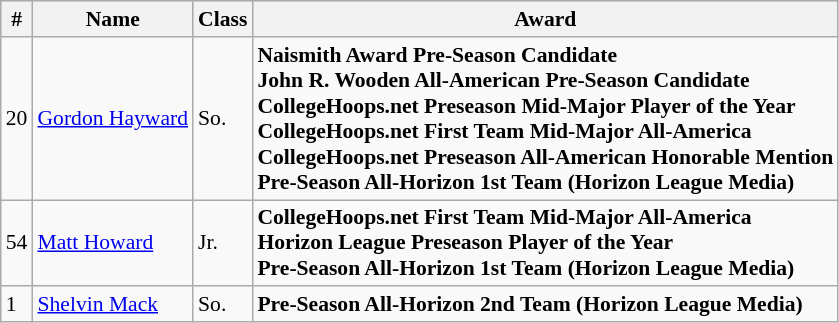<table class="wikitable" style="font-size: 90%">
<tr style="background: #e3e3e3;">
<th>#</th>
<th>Name</th>
<th>Class</th>
<th>Award</th>
</tr>
<tr>
<td>20</td>
<td><a href='#'>Gordon Hayward</a></td>
<td>So.</td>
<td><strong>Naismith Award Pre-Season Candidate</strong><br><strong>John R. Wooden All-American Pre-Season Candidate</strong><br><strong>CollegeHoops.net Preseason Mid-Major Player of the Year</strong><br><strong>CollegeHoops.net First Team Mid-Major All-America</strong><br><strong>CollegeHoops.net Preseason All-American Honorable Mention</strong><br><strong>Pre-Season All-Horizon 1st Team (Horizon League Media)</strong></td>
</tr>
<tr>
<td>54</td>
<td><a href='#'>Matt Howard</a></td>
<td>Jr.</td>
<td><strong>CollegeHoops.net First Team Mid-Major All-America</strong><br><strong>Horizon League Preseason Player of the Year</strong><br><strong>Pre-Season All-Horizon 1st Team (Horizon League Media)</strong></td>
</tr>
<tr>
<td>1</td>
<td><a href='#'>Shelvin Mack</a></td>
<td>So.</td>
<td><strong>Pre-Season All-Horizon 2nd Team (Horizon League Media)</strong></td>
</tr>
</table>
